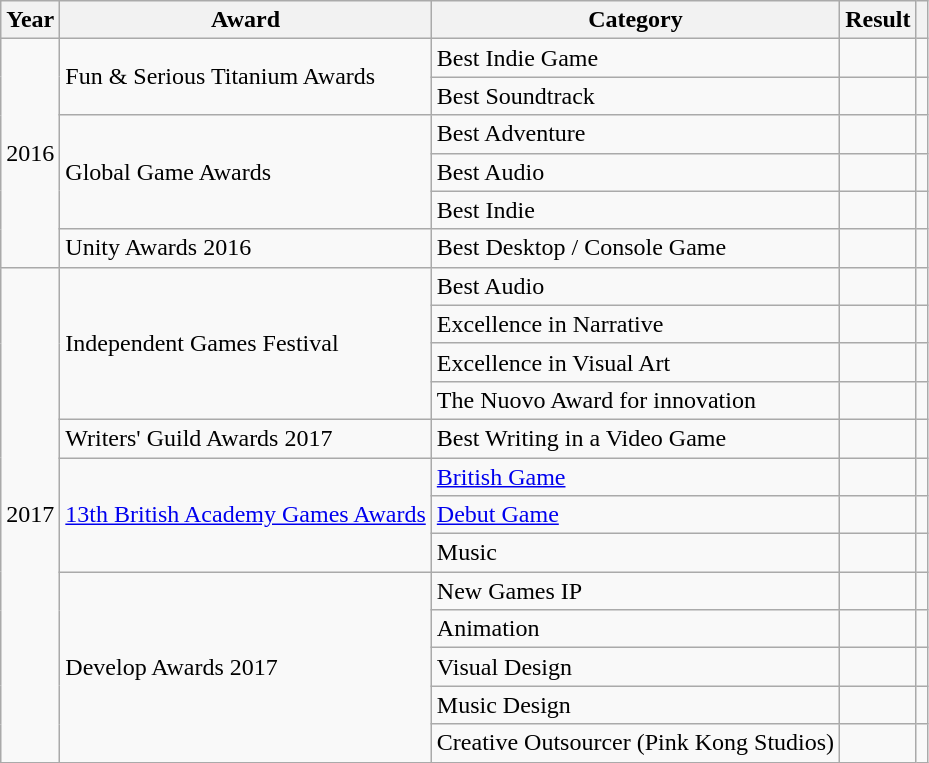<table class="wikitable sortable">
<tr>
<th>Year</th>
<th>Award</th>
<th>Category</th>
<th>Result</th>
<th></th>
</tr>
<tr>
<td rowspan="6">2016</td>
<td rowspan="2">Fun & Serious Titanium Awards</td>
<td>Best Indie Game</td>
<td></td>
<td></td>
</tr>
<tr>
<td>Best Soundtrack</td>
<td></td>
<td></td>
</tr>
<tr>
<td rowspan="3">Global Game Awards</td>
<td>Best Adventure</td>
<td></td>
<td></td>
</tr>
<tr>
<td>Best Audio</td>
<td></td>
<td></td>
</tr>
<tr>
<td>Best Indie</td>
<td></td>
<td></td>
</tr>
<tr>
<td>Unity Awards 2016</td>
<td>Best Desktop / Console Game</td>
<td></td>
<td></td>
</tr>
<tr>
<td rowspan="13">2017</td>
<td rowspan="4">Independent Games Festival</td>
<td>Best Audio</td>
<td></td>
<td></td>
</tr>
<tr>
<td>Excellence in Narrative</td>
<td></td>
<td></td>
</tr>
<tr>
<td>Excellence in Visual Art</td>
<td></td>
<td></td>
</tr>
<tr>
<td>The Nuovo Award for innovation</td>
<td></td>
<td></td>
</tr>
<tr>
<td>Writers' Guild Awards 2017</td>
<td>Best Writing in a Video Game</td>
<td></td>
<td></td>
</tr>
<tr>
<td rowspan="3"><a href='#'>13th British Academy Games Awards</a></td>
<td><a href='#'>British Game</a></td>
<td></td>
<td></td>
</tr>
<tr>
<td><a href='#'>Debut Game</a></td>
<td></td>
<td></td>
</tr>
<tr>
<td>Music</td>
<td></td>
<td></td>
</tr>
<tr>
<td rowspan="5">Develop Awards 2017</td>
<td>New Games IP</td>
<td></td>
<td></td>
</tr>
<tr>
<td>Animation</td>
<td></td>
<td></td>
</tr>
<tr>
<td>Visual Design</td>
<td></td>
<td></td>
</tr>
<tr>
<td>Music Design</td>
<td></td>
<td></td>
</tr>
<tr>
<td>Creative Outsourcer (Pink Kong Studios)</td>
<td></td>
<td></td>
</tr>
</table>
